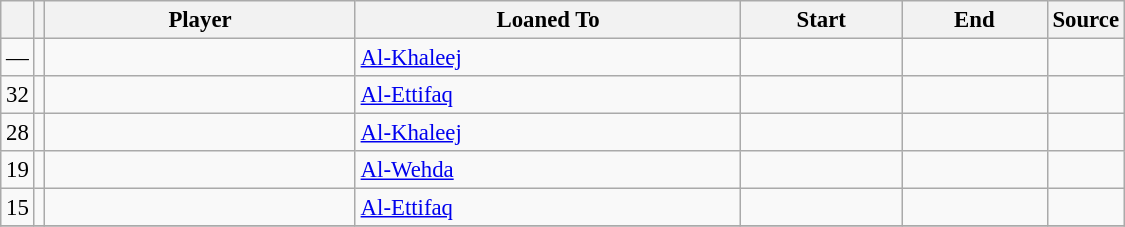<table class="wikitable plainrowheaders sortable" style="font-size:95%">
<tr>
<th></th>
<th></th>
<th scope="col" style="width:200px;"><strong>Player</strong></th>
<th scope="col" style="width:250px;"><strong>Loaned To</strong></th>
<th scope="col" style="width:100px;"><strong>Start</strong></th>
<th scope="col" style="width:90px;"><strong>End</strong></th>
<th><strong>Source</strong></th>
</tr>
<tr>
<td align=center>—</td>
<td align=center></td>
<td></td>
<td> <a href='#'>Al-Khaleej</a></td>
<td align=center></td>
<td align=center></td>
<td align=center></td>
</tr>
<tr>
<td align=center>32</td>
<td align=center></td>
<td></td>
<td> <a href='#'>Al-Ettifaq</a></td>
<td align=center></td>
<td align=center></td>
<td align=center></td>
</tr>
<tr>
<td align=center>28</td>
<td align=center></td>
<td></td>
<td> <a href='#'>Al-Khaleej</a></td>
<td align=center></td>
<td align=center></td>
<td align=center></td>
</tr>
<tr>
<td align=center>19</td>
<td align=center></td>
<td></td>
<td> <a href='#'>Al-Wehda</a></td>
<td align=center></td>
<td align=center></td>
<td align=center></td>
</tr>
<tr>
<td align=center>15</td>
<td align=center></td>
<td></td>
<td> <a href='#'>Al-Ettifaq</a></td>
<td align=center></td>
<td align=center></td>
<td align=center></td>
</tr>
<tr>
</tr>
</table>
